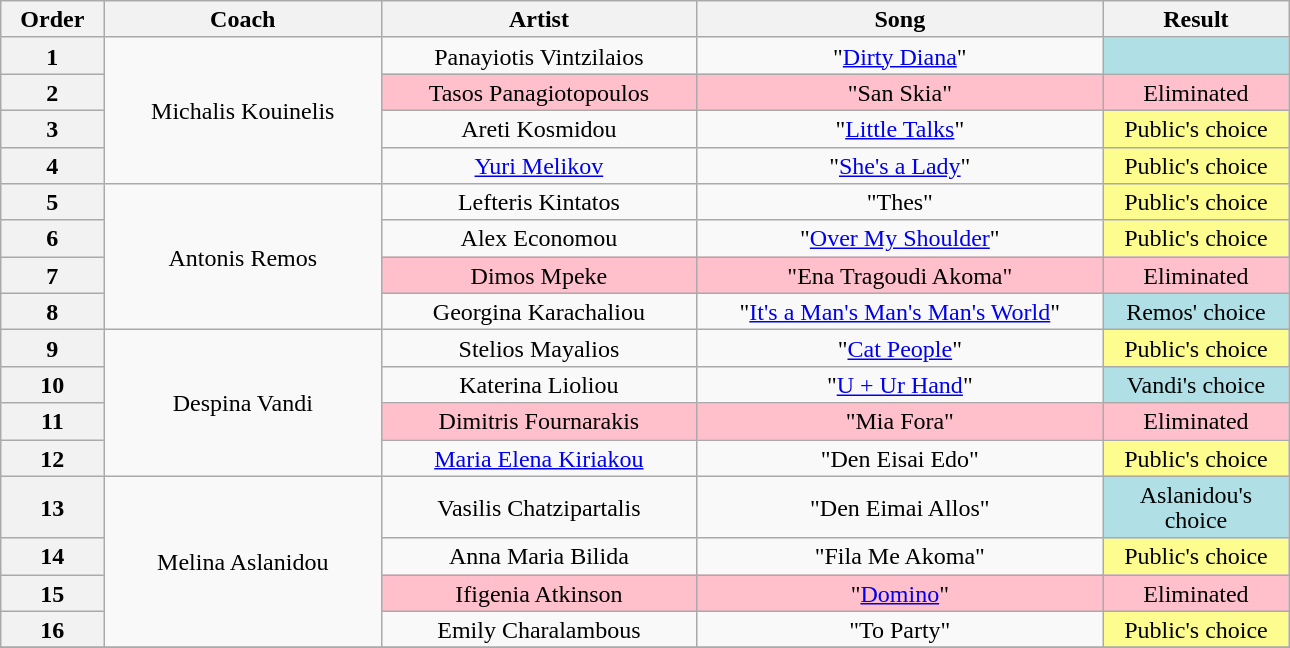<table class="wikitable" style="text-align:center; line-height:17px; width:68%;">
<tr>
<th width="05%">Order</th>
<th width="15%">Coach</th>
<th width="17%">Artist</th>
<th width="22%">Song</th>
<th width="10%">Result</th>
</tr>
<tr>
<th>1</th>
<td rowspan="4">Michalis Kouinelis</td>
<td>Panayiotis Vintzilaios</td>
<td>"<a href='#'>Dirty Diana</a>"</td>
<td style="background:#B0E0E6;"></td>
</tr>
<tr>
<th>2</th>
<td style="background:pink;">Tasos Panagiotopoulos</td>
<td style="background:pink;">"San Skia"</td>
<td style="background:pink;">Eliminated</td>
</tr>
<tr>
<th>3</th>
<td>Areti Kosmidou</td>
<td>"<a href='#'>Little Talks</a>"</td>
<td style="background:#fdfc8f;">Public's choice</td>
</tr>
<tr>
<th>4</th>
<td><a href='#'>Yuri Melikov</a></td>
<td>"<a href='#'>She's a Lady</a>"</td>
<td style="background:#fdfc8f;">Public's choice</td>
</tr>
<tr>
<th>5</th>
<td rowspan="4">Antonis Remos</td>
<td>Lefteris Kintatos</td>
<td>"Thes"</td>
<td style="background:#fdfc8f;">Public's choice</td>
</tr>
<tr>
<th>6</th>
<td>Alex Economou</td>
<td>"<a href='#'>Over My Shoulder</a>"</td>
<td style="background:#fdfc8f;">Public's choice</td>
</tr>
<tr>
<th>7</th>
<td style="background:pink;">Dimos Mpeke</td>
<td style="background:pink;">"Ena Tragoudi Akoma"</td>
<td style="background:pink;">Eliminated</td>
</tr>
<tr>
<th>8</th>
<td>Georgina Karachaliou</td>
<td>"<a href='#'>It's a Man's Man's Man's World</a>"</td>
<td style="background:#B0E0E6;">Remos' choice</td>
</tr>
<tr>
<th>9</th>
<td rowspan="4">Despina Vandi</td>
<td>Stelios Mayalios</td>
<td>"<a href='#'>Cat People</a>"</td>
<td style="background:#fdfc8f;">Public's choice</td>
</tr>
<tr>
<th>10</th>
<td>Katerina Lioliou</td>
<td>"<a href='#'>U + Ur Hand</a>"</td>
<td style="background:#B0E0E6;">Vandi's choice</td>
</tr>
<tr>
<th>11</th>
<td style="background:pink;">Dimitris Fournarakis</td>
<td style="background:pink;">"Mia Fora"</td>
<td style="background:pink;">Eliminated</td>
</tr>
<tr>
<th>12</th>
<td><a href='#'>Maria Elena Kiriakou</a></td>
<td>"Den Eisai Edo"</td>
<td style="background:#fdfc8f;">Public's choice</td>
</tr>
<tr>
<th>13</th>
<td rowspan="4">Melina Aslanidou</td>
<td>Vasilis Chatzipartalis</td>
<td>"Den Eimai Allos"</td>
<td style="background:#B0E0E6;">Aslanidou's choice</td>
</tr>
<tr>
<th>14</th>
<td>Anna Maria Bilida</td>
<td>"Fila Me Akoma"</td>
<td style="background:#fdfc8f;">Public's choice</td>
</tr>
<tr>
<th>15</th>
<td style="background:pink;">Ifigenia Atkinson</td>
<td style="background:pink;">"<a href='#'>Domino</a>"</td>
<td style="background:pink;">Eliminated</td>
</tr>
<tr>
<th>16</th>
<td>Emily Charalambous</td>
<td>"To Party"</td>
<td style="background:#fdfc8f;">Public's choice</td>
</tr>
<tr>
</tr>
</table>
